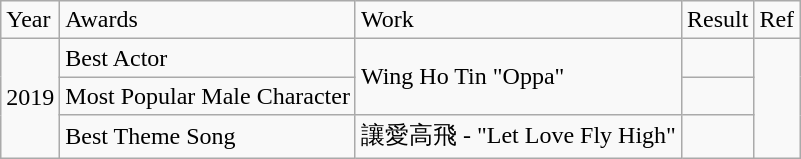<table class="wikitable">
<tr>
<td>Year</td>
<td>Awards</td>
<td>Work</td>
<td>Result</td>
<td>Ref</td>
</tr>
<tr>
<td rowspan="3">2019</td>
<td>Best Actor</td>
<td rowspan="2">Wing Ho Tin "Oppa"</td>
<td></td>
<td rowspan="3"></td>
</tr>
<tr>
<td>Most Popular Male Character</td>
<td></td>
</tr>
<tr>
<td>Best Theme Song</td>
<td>讓愛高飛 - "Let Love Fly High"</td>
<td></td>
</tr>
</table>
